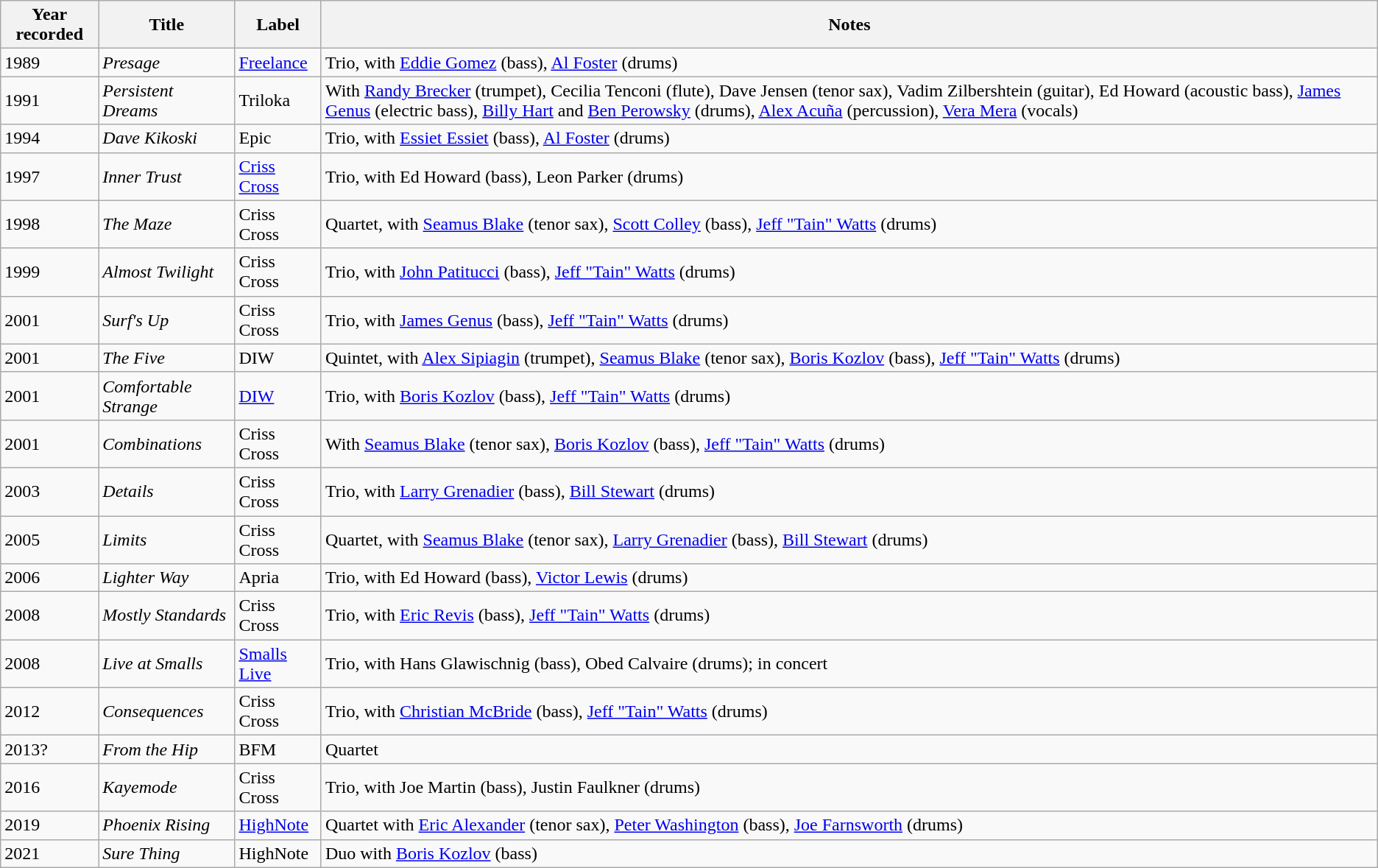<table class="wikitable sortable">
<tr>
<th>Year recorded</th>
<th>Title</th>
<th>Label</th>
<th>Notes</th>
</tr>
<tr>
<td>1989</td>
<td><em>Presage</em></td>
<td><a href='#'>Freelance</a></td>
<td>Trio, with <a href='#'>Eddie Gomez</a> (bass), <a href='#'>Al Foster</a> (drums)</td>
</tr>
<tr>
<td>1991</td>
<td><em>Persistent Dreams</em></td>
<td>Triloka</td>
<td>With <a href='#'>Randy Brecker</a> (trumpet), Cecilia Tenconi (flute), Dave Jensen (tenor sax), Vadim Zilbershtein (guitar), Ed Howard (acoustic bass), <a href='#'>James Genus</a> (electric bass), <a href='#'>Billy Hart</a> and <a href='#'>Ben Perowsky</a> (drums), <a href='#'>Alex Acuña</a> (percussion), <a href='#'>Vera Mera</a> (vocals)</td>
</tr>
<tr>
<td>1994</td>
<td><em>Dave Kikoski</em></td>
<td>Epic</td>
<td>Trio, with <a href='#'>Essiet Essiet</a> (bass), <a href='#'>Al Foster</a> (drums)</td>
</tr>
<tr>
<td>1997</td>
<td><em>Inner Trust</em></td>
<td><a href='#'>Criss Cross</a></td>
<td>Trio, with Ed Howard (bass), Leon Parker (drums)</td>
</tr>
<tr>
<td>1998</td>
<td><em>The Maze</em></td>
<td>Criss Cross</td>
<td>Quartet, with <a href='#'>Seamus Blake</a> (tenor sax), <a href='#'>Scott Colley</a> (bass), <a href='#'>Jeff "Tain" Watts</a> (drums)</td>
</tr>
<tr>
<td>1999</td>
<td><em>Almost Twilight</em></td>
<td>Criss Cross</td>
<td>Trio, with <a href='#'>John Patitucci</a> (bass), <a href='#'>Jeff "Tain" Watts</a> (drums)</td>
</tr>
<tr>
<td>2001</td>
<td><em>Surf's Up</em></td>
<td>Criss Cross</td>
<td>Trio, with <a href='#'>James Genus</a> (bass), <a href='#'>Jeff "Tain" Watts</a> (drums)</td>
</tr>
<tr>
<td>2001</td>
<td><em>The Five</em></td>
<td>DIW</td>
<td>Quintet, with <a href='#'>Alex Sipiagin</a> (trumpet), <a href='#'>Seamus Blake</a> (tenor sax), <a href='#'>Boris Kozlov</a> (bass), <a href='#'>Jeff "Tain" Watts</a> (drums)</td>
</tr>
<tr>
<td>2001</td>
<td><em>Comfortable Strange</em></td>
<td><a href='#'>DIW</a></td>
<td>Trio, with <a href='#'>Boris Kozlov</a> (bass), <a href='#'>Jeff "Tain" Watts</a> (drums)</td>
</tr>
<tr>
<td>2001</td>
<td><em>Combinations</em></td>
<td>Criss Cross</td>
<td>With <a href='#'>Seamus Blake</a> (tenor sax), <a href='#'>Boris Kozlov</a> (bass), <a href='#'>Jeff "Tain" Watts</a> (drums)</td>
</tr>
<tr>
<td>2003</td>
<td><em>Details</em></td>
<td>Criss Cross</td>
<td>Trio, with <a href='#'>Larry Grenadier</a> (bass), <a href='#'>Bill Stewart</a> (drums)</td>
</tr>
<tr>
<td>2005</td>
<td><em>Limits</em></td>
<td>Criss Cross</td>
<td>Quartet, with <a href='#'>Seamus Blake</a> (tenor sax), <a href='#'>Larry Grenadier</a> (bass), <a href='#'>Bill Stewart</a> (drums)</td>
</tr>
<tr>
<td>2006</td>
<td><em>Lighter Way</em></td>
<td>Apria</td>
<td>Trio, with Ed Howard (bass), <a href='#'>Victor Lewis</a> (drums)</td>
</tr>
<tr>
<td>2008</td>
<td><em>Mostly Standards</em></td>
<td>Criss Cross</td>
<td>Trio, with <a href='#'>Eric Revis</a> (bass), <a href='#'>Jeff "Tain" Watts</a> (drums)</td>
</tr>
<tr>
<td>2008</td>
<td><em>Live at Smalls</em></td>
<td><a href='#'>Smalls Live</a></td>
<td>Trio, with Hans Glawischnig (bass), Obed Calvaire (drums); in concert</td>
</tr>
<tr>
<td>2012</td>
<td><em>Consequences</em></td>
<td>Criss Cross</td>
<td>Trio, with <a href='#'>Christian McBride</a> (bass), <a href='#'>Jeff "Tain" Watts</a> (drums)</td>
</tr>
<tr>
<td>2013?</td>
<td><em>From the Hip</em></td>
<td>BFM</td>
<td>Quartet</td>
</tr>
<tr>
<td>2016</td>
<td><em>Kayemode</em></td>
<td>Criss Cross</td>
<td>Trio, with Joe Martin (bass), Justin Faulkner (drums)</td>
</tr>
<tr>
<td>2019</td>
<td><em>Phoenix Rising</em></td>
<td><a href='#'>HighNote</a></td>
<td>Quartet with <a href='#'>Eric Alexander</a> (tenor sax), <a href='#'>Peter Washington</a> (bass), <a href='#'>Joe Farnsworth</a> (drums)</td>
</tr>
<tr>
<td>2021</td>
<td><em>Sure Thing</em></td>
<td>HighNote</td>
<td>Duo with <a href='#'>Boris Kozlov</a> (bass)</td>
</tr>
</table>
